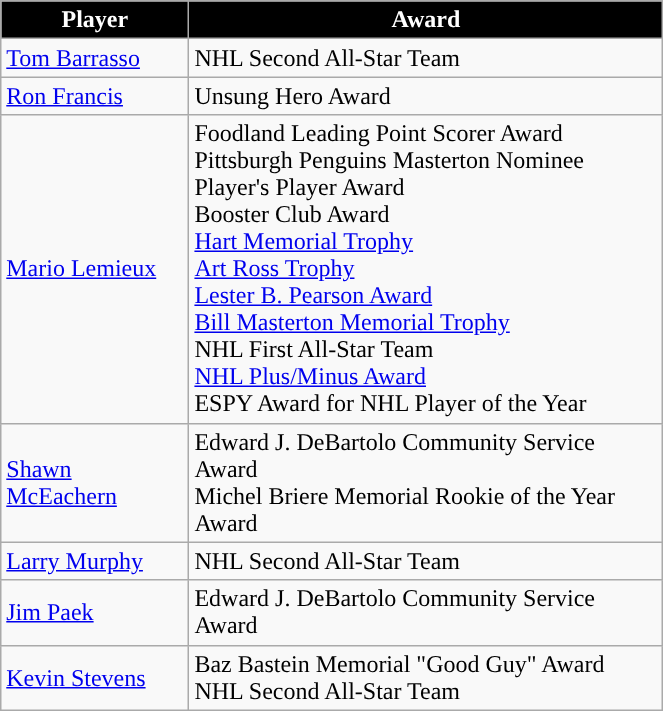<table class="wikitable" border="1" style="width:35%;">
<tr style="background:#ddd;">
<th style="color:white; background:#000000; ">Player</th>
<th style="color:white; background:#000000; ">Award</th>
</tr>
<tr>
<td><a href='#'>Tom Barrasso</a></td>
<td>NHL Second All-Star Team</td>
</tr>
<tr>
<td><a href='#'>Ron Francis</a></td>
<td>Unsung Hero Award</td>
</tr>
<tr>
<td><a href='#'>Mario Lemieux</a></td>
<td>Foodland Leading Point Scorer Award<br>Pittsburgh Penguins Masterton Nominee<br>Player's Player Award<br>Booster Club Award<br><a href='#'>Hart Memorial Trophy</a><br><a href='#'>Art Ross Trophy</a><br><a href='#'>Lester B. Pearson Award</a><br><a href='#'>Bill Masterton Memorial Trophy</a><br>NHL First All-Star Team<br><a href='#'>NHL Plus/Minus Award</a><br>ESPY Award for NHL Player of the Year</td>
</tr>
<tr>
<td><a href='#'>Shawn McEachern</a></td>
<td>Edward J. DeBartolo Community Service Award<br>Michel Briere Memorial Rookie of the Year Award</td>
</tr>
<tr>
<td><a href='#'>Larry Murphy</a></td>
<td>NHL Second All-Star Team</td>
</tr>
<tr>
<td><a href='#'>Jim Paek</a></td>
<td>Edward J. DeBartolo Community Service Award</td>
</tr>
<tr>
<td><a href='#'>Kevin Stevens</a></td>
<td>Baz Bastein Memorial "Good Guy" Award<br>NHL Second All-Star Team</td>
</tr>
</table>
